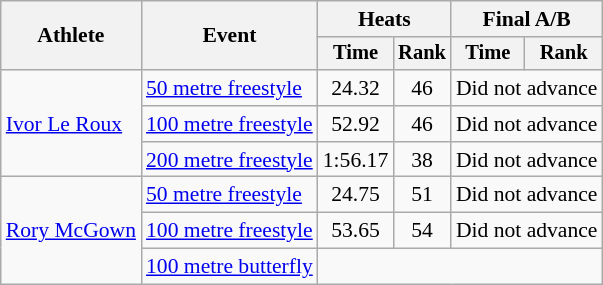<table class="wikitable" style="font-size:90%">
<tr>
<th rowspan="2">Athlete</th>
<th rowspan="2">Event</th>
<th colspan=2>Heats</th>
<th colspan=2>Final A/B</th>
</tr>
<tr style="font-size:95%">
<th>Time</th>
<th>Rank</th>
<th>Time</th>
<th>Rank</th>
</tr>
<tr align=center>
<td align=left rowspan=3><a href='#'>Ivor Le Roux</a></td>
<td align=left><a href='#'>50 metre freestyle</a></td>
<td>24.32</td>
<td>46</td>
<td colspan=2>Did not advance</td>
</tr>
<tr align=center>
<td align=left><a href='#'>100 metre freestyle</a></td>
<td>52.92</td>
<td>46</td>
<td colspan=2>Did not advance</td>
</tr>
<tr align=center>
<td align=left><a href='#'>200 metre freestyle</a></td>
<td>1:56.17</td>
<td>38</td>
<td colspan=2>Did not advance</td>
</tr>
<tr align=center>
<td align=left rowspan=3><a href='#'>Rory McGown</a></td>
<td align=left><a href='#'>50 metre freestyle</a></td>
<td>24.75</td>
<td>51</td>
<td colspan=2>Did not advance</td>
</tr>
<tr align=center>
<td align=left><a href='#'>100 metre freestyle</a></td>
<td>53.65</td>
<td>54</td>
<td colspan=2>Did not advance</td>
</tr>
<tr align=center>
<td align=left><a href='#'>100 metre butterfly</a></td>
<td colspan=4></td>
</tr>
</table>
